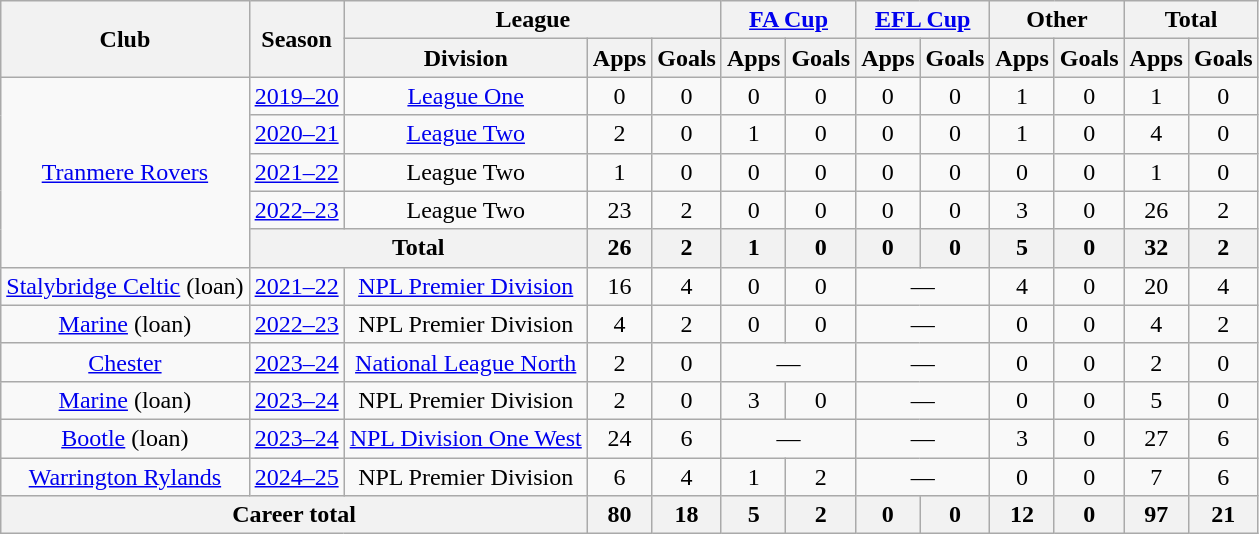<table class="wikitable" style="text-align:center">
<tr>
<th rowspan="2">Club</th>
<th rowspan="2">Season</th>
<th colspan="3">League</th>
<th colspan="2"><a href='#'>FA Cup</a></th>
<th colspan="2"><a href='#'>EFL Cup</a></th>
<th colspan="2">Other</th>
<th colspan="2">Total</th>
</tr>
<tr>
<th>Division</th>
<th>Apps</th>
<th>Goals</th>
<th>Apps</th>
<th>Goals</th>
<th>Apps</th>
<th>Goals</th>
<th>Apps</th>
<th>Goals</th>
<th>Apps</th>
<th>Goals</th>
</tr>
<tr>
<td rowspan="5"><a href='#'>Tranmere Rovers</a></td>
<td><a href='#'>2019–20</a></td>
<td><a href='#'>League One</a></td>
<td>0</td>
<td>0</td>
<td>0</td>
<td>0</td>
<td>0</td>
<td>0</td>
<td>1</td>
<td>0</td>
<td>1</td>
<td>0</td>
</tr>
<tr>
<td><a href='#'>2020–21</a></td>
<td><a href='#'>League Two</a></td>
<td>2</td>
<td>0</td>
<td>1</td>
<td>0</td>
<td>0</td>
<td>0</td>
<td>1</td>
<td>0</td>
<td>4</td>
<td>0</td>
</tr>
<tr>
<td><a href='#'>2021–22</a></td>
<td>League Two</td>
<td>1</td>
<td>0</td>
<td>0</td>
<td>0</td>
<td>0</td>
<td>0</td>
<td>0</td>
<td>0</td>
<td>1</td>
<td>0</td>
</tr>
<tr>
<td><a href='#'>2022–23</a></td>
<td>League Two</td>
<td>23</td>
<td>2</td>
<td>0</td>
<td>0</td>
<td>0</td>
<td>0</td>
<td>3</td>
<td>0</td>
<td>26</td>
<td>2</td>
</tr>
<tr>
<th colspan="2">Total</th>
<th>26</th>
<th>2</th>
<th>1</th>
<th>0</th>
<th>0</th>
<th>0</th>
<th>5</th>
<th>0</th>
<th>32</th>
<th>2</th>
</tr>
<tr>
<td><a href='#'>Stalybridge Celtic</a> (loan)</td>
<td><a href='#'>2021–22</a></td>
<td><a href='#'>NPL Premier Division</a></td>
<td>16</td>
<td>4</td>
<td>0</td>
<td>0</td>
<td colspan="2">—</td>
<td>4</td>
<td>0</td>
<td>20</td>
<td>4</td>
</tr>
<tr>
<td><a href='#'>Marine</a> (loan)</td>
<td><a href='#'>2022–23</a></td>
<td>NPL Premier Division</td>
<td>4</td>
<td>2</td>
<td>0</td>
<td>0</td>
<td colspan="2">—</td>
<td>0</td>
<td>0</td>
<td>4</td>
<td>2</td>
</tr>
<tr>
<td><a href='#'>Chester</a></td>
<td><a href='#'>2023–24</a></td>
<td><a href='#'>National League North</a></td>
<td>2</td>
<td>0</td>
<td colspan="2">—</td>
<td colspan="2">—</td>
<td>0</td>
<td>0</td>
<td>2</td>
<td>0</td>
</tr>
<tr>
<td><a href='#'>Marine</a> (loan)</td>
<td><a href='#'>2023–24</a></td>
<td>NPL Premier Division</td>
<td>2</td>
<td>0</td>
<td>3</td>
<td>0</td>
<td colspan="2">—</td>
<td>0</td>
<td>0</td>
<td>5</td>
<td>0</td>
</tr>
<tr>
<td><a href='#'>Bootle</a> (loan)</td>
<td><a href='#'>2023–24</a></td>
<td><a href='#'>NPL Division One West</a></td>
<td>24</td>
<td>6</td>
<td colspan="2">—</td>
<td colspan="2">—</td>
<td>3</td>
<td>0</td>
<td>27</td>
<td>6</td>
</tr>
<tr>
<td><a href='#'>Warrington Rylands</a></td>
<td><a href='#'>2024–25</a></td>
<td>NPL Premier Division</td>
<td>6</td>
<td>4</td>
<td>1</td>
<td>2</td>
<td colspan="2">—</td>
<td>0</td>
<td>0</td>
<td>7</td>
<td>6</td>
</tr>
<tr>
<th colspan="3">Career total</th>
<th>80</th>
<th>18</th>
<th>5</th>
<th>2</th>
<th>0</th>
<th>0</th>
<th>12</th>
<th>0</th>
<th>97</th>
<th>21</th>
</tr>
</table>
